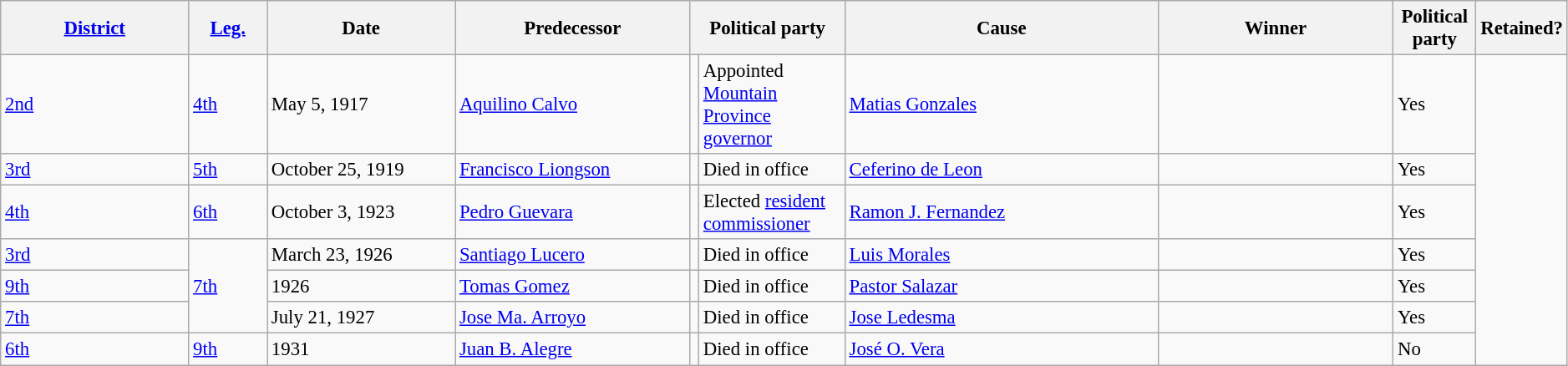<table class="wikitable" style="font-size:95%" width="99%">
<tr>
<th><a href='#'>District</a></th>
<th width="5%" "><a href='#'>Leg.</a></th>
<th width="12%">Date</th>
<th width="15%">Predecessor</th>
<th colspan="2">Political party</th>
<th width="20%">Cause</th>
<th width="15%">Winner</th>
<th colspan="2">Political party</th>
<th>Retained?</th>
</tr>
<tr>
<td width="12%"><a href='#'>2nd</a></td>
<td><a href='#'>4th</a></td>
<td>May 5, 1917</td>
<td><a href='#'>Aquilino Calvo</a></td>
<td></td>
<td>Appointed <a href='#'>Mountain Province governor</a></td>
<td><a href='#'>Matias Gonzales</a></td>
<td></td>
<td>Yes</td>
</tr>
<tr>
<td><a href='#'>3rd</a></td>
<td><a href='#'>5th</a></td>
<td>October 25, 1919</td>
<td><a href='#'>Francisco Liongson</a></td>
<td></td>
<td>Died in office</td>
<td><a href='#'>Ceferino de Leon</a></td>
<td></td>
<td>Yes</td>
</tr>
<tr>
<td><a href='#'>4th</a></td>
<td><a href='#'>6th</a></td>
<td>October 3, 1923</td>
<td><a href='#'>Pedro Guevara</a></td>
<td></td>
<td>Elected <a href='#'>resident commissioner</a></td>
<td><a href='#'>Ramon J. Fernandez</a></td>
<td></td>
<td>Yes</td>
</tr>
<tr>
<td><a href='#'>3rd</a></td>
<td rowspan="3"><a href='#'>7th</a></td>
<td>March 23, 1926</td>
<td><a href='#'>Santiago Lucero</a></td>
<td></td>
<td>Died in office</td>
<td><a href='#'>Luis Morales</a></td>
<td></td>
<td>Yes</td>
</tr>
<tr>
<td><a href='#'>9th</a></td>
<td>1926</td>
<td><a href='#'>Tomas Gomez</a></td>
<td></td>
<td>Died in office</td>
<td><a href='#'>Pastor Salazar</a></td>
<td></td>
<td>Yes</td>
</tr>
<tr>
<td><a href='#'>7th</a></td>
<td>July 21, 1927</td>
<td><a href='#'>Jose Ma. Arroyo</a></td>
<td></td>
<td>Died in office</td>
<td><a href='#'>Jose Ledesma</a></td>
<td></td>
<td>Yes</td>
</tr>
<tr>
<td><a href='#'>6th</a></td>
<td><a href='#'>9th</a></td>
<td>1931</td>
<td><a href='#'>Juan B. Alegre</a></td>
<td></td>
<td>Died in office</td>
<td><a href='#'>José O. Vera</a></td>
<td></td>
<td>No</td>
</tr>
</table>
